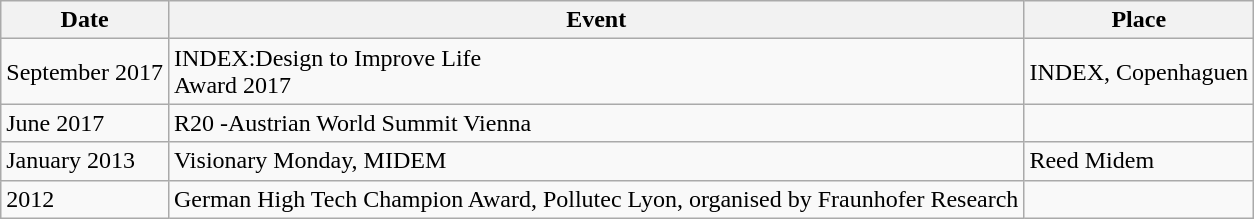<table class="wikitable">
<tr>
<th>Date</th>
<th>Event</th>
<th>Place</th>
</tr>
<tr>
<td>September 2017</td>
<td>INDEX:Design to Improve Life<br>Award 2017    </td>
<td>INDEX, Copenhaguen</td>
</tr>
<tr>
<td>June 2017</td>
<td>R20 -Austrian World Summit Vienna</td>
<td></td>
</tr>
<tr>
<td>January 2013</td>
<td>Visionary Monday, MIDEM</td>
<td>Reed Midem</td>
</tr>
<tr>
<td>2012</td>
<td>German High Tech Champion Award, Pollutec Lyon, organised by Fraunhofer Research</td>
<td></td>
</tr>
</table>
